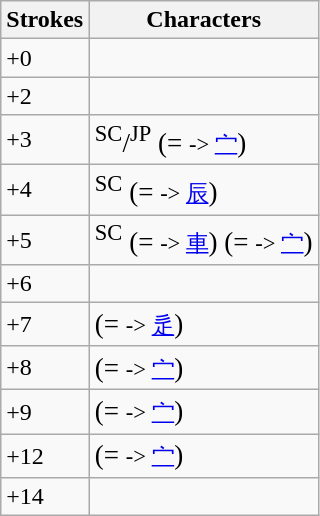<table class="wikitable">
<tr>
<th>Strokes</th>
<th>Characters</th>
</tr>
<tr --->
<td>+0</td>
<td style="font-size: large;"></td>
</tr>
<tr>
<td>+2</td>
<td style="font-size: large;"> </td>
</tr>
<tr>
<td>+3</td>
<td style="font-size: large;"><sup>SC</sup>/<sup>JP</sup> (= <small>-> <a href='#'>宀</a></small>) </td>
</tr>
<tr>
<td>+4</td>
<td style="font-size: large;"><sup>SC</sup> (= <small>-> <a href='#'>辰</a></small>)</td>
</tr>
<tr>
<td>+5</td>
<td style="font-size: large;"><sup>SC</sup> (= <small>-> <a href='#'>車</a></small>)  (= <small>-> <a href='#'>宀</a></small>)</td>
</tr>
<tr>
<td>+6</td>
<td style="font-size: large;"></td>
</tr>
<tr>
<td>+7</td>
<td style="font-size: large;"> (= <small>-> <a href='#'>辵</a></small>) </td>
</tr>
<tr>
<td>+8</td>
<td style="font-size: large;">      (= <small>-> <a href='#'>宀</a></small>) </td>
</tr>
<tr>
<td>+9</td>
<td style="font-size: large;"> (= <small>-> <a href='#'>宀</a></small>)</td>
</tr>
<tr>
<td>+12</td>
<td style="font-size: large;"> (= <small>-> <a href='#'>宀</a></small>)</td>
</tr>
<tr>
<td>+14</td>
<td style="font-size: large;"></td>
</tr>
</table>
